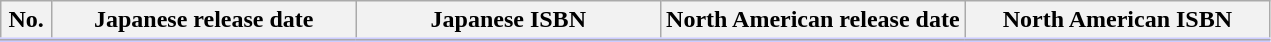<table class="wikitable">
<tr style="border-bottom: 3px solid #CCF">
<th style="width: 4%;">No.</th>
<th style="width: 24%;">Japanese release date</th>
<th style="width: 24%;">Japanese ISBN</th>
<th style="width: 24%;">North American release date</th>
<th style="width: 24%;">North American ISBN</th>
</tr>
<tr>
</tr>
</table>
